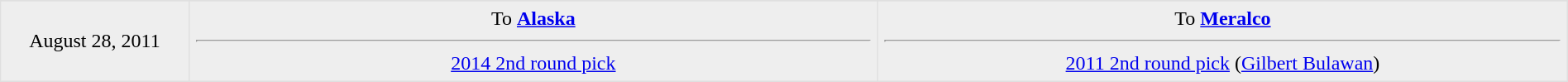<table border=1 style="border-collapse:collapse; text-align: center; width: 100%" bordercolor="#DFDFDF"  cellpadding="5">
<tr>
</tr>
<tr bgcolor="eeeeee">
<td style="width:12%">August 28, 2011</td>
<td style="width:44%" valign="top">To <strong><a href='#'>Alaska</a></strong><hr><a href='#'>2014 2nd round pick</a></td>
<td style="width:44%" valign="top">To <strong><a href='#'>Meralco</a></strong><hr><a href='#'>2011 2nd round pick</a> (<a href='#'>Gilbert Bulawan</a>)</td>
</tr>
</table>
